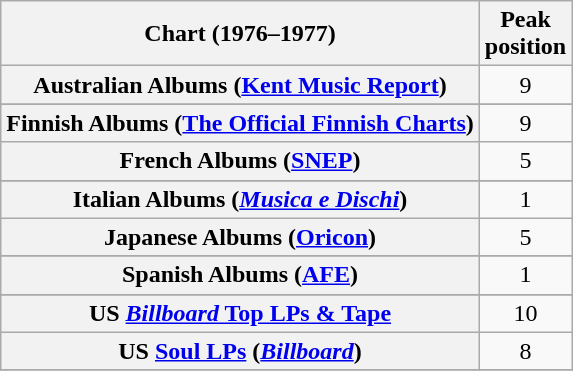<table class="wikitable sortable plainrowheaders" style="text-align:center">
<tr>
<th scope="col">Chart (1976–1977)</th>
<th scope="col">Peak<br>position</th>
</tr>
<tr>
<th scope="row">Australian Albums (<a href='#'>Kent Music Report</a>)</th>
<td>9</td>
</tr>
<tr>
</tr>
<tr>
</tr>
<tr>
</tr>
<tr>
<th scope="row">Finnish Albums (<a href='#'>The Official Finnish Charts</a>)</th>
<td align="center">9</td>
</tr>
<tr>
<th scope="row">French Albums (<a href='#'>SNEP</a>)</th>
<td align="center">5</td>
</tr>
<tr>
</tr>
<tr>
<th scope="row">Italian Albums (<em><a href='#'>Musica e Dischi</a></em>)</th>
<td align="center">1</td>
</tr>
<tr>
<th scope="row">Japanese Albums (<a href='#'>Oricon</a>)</th>
<td align="center">5</td>
</tr>
<tr>
</tr>
<tr>
</tr>
<tr>
<th scope="row">Spanish Albums (<a href='#'>AFE</a>)</th>
<td style="text-align:center;">1</td>
</tr>
<tr>
</tr>
<tr>
</tr>
<tr>
<th scope="row">US <a href='#'><em>Billboard</em> Top LPs & Tape</a></th>
<td style="text-align:center;">10</td>
</tr>
<tr>
<th scope="row">US <a href='#'>Soul LPs</a> (<em><a href='#'>Billboard</a></em>)</th>
<td style="text-align:center;">8</td>
</tr>
<tr>
</tr>
</table>
